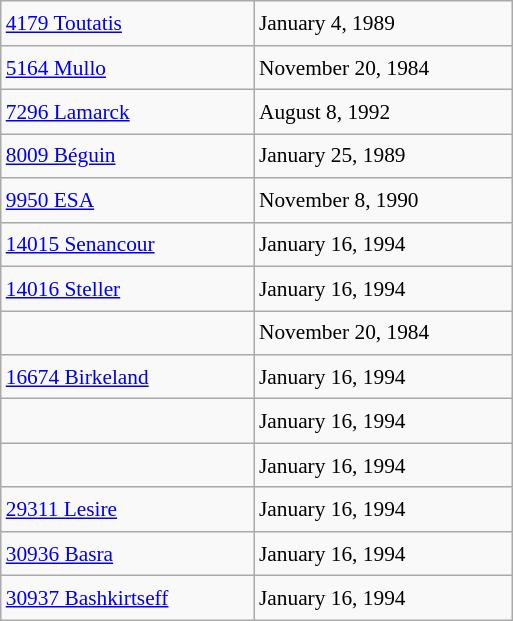<table class="wikitable" style="font-size: 89%; float: left; width: 24em; margin-right: 1em; line-height: 1.6em !important;">
<tr>
<td><a href='#'>4179 Toutatis</a></td>
<td>January 4, 1989</td>
</tr>
<tr>
<td><a href='#'>5164 Mullo</a></td>
<td>November 20, 1984</td>
</tr>
<tr>
<td><a href='#'>7296 Lamarck</a> </td>
<td>August 8, 1992</td>
</tr>
<tr>
<td><a href='#'>8009 Béguin</a></td>
<td>January 25, 1989</td>
</tr>
<tr>
<td><a href='#'>9950 ESA</a></td>
<td>November 8, 1990</td>
</tr>
<tr>
<td><a href='#'>14015 Senancour</a> </td>
<td>January 16, 1994</td>
</tr>
<tr>
<td><a href='#'>14016 Steller</a> </td>
<td>January 16, 1994</td>
</tr>
<tr>
<td></td>
<td>November 20, 1984</td>
</tr>
<tr>
<td><a href='#'>16674 Birkeland</a> </td>
<td>January 16, 1994</td>
</tr>
<tr>
<td> </td>
<td>January 16, 1994</td>
</tr>
<tr>
<td> </td>
<td>January 16, 1994</td>
</tr>
<tr>
<td><a href='#'>29311 Lesire</a> </td>
<td>January 16, 1994</td>
</tr>
<tr>
<td><a href='#'>30936 Basra</a> </td>
<td>January 16, 1994</td>
</tr>
<tr>
<td><a href='#'>30937 Bashkirtseff</a> </td>
<td>January 16, 1994</td>
</tr>
</table>
